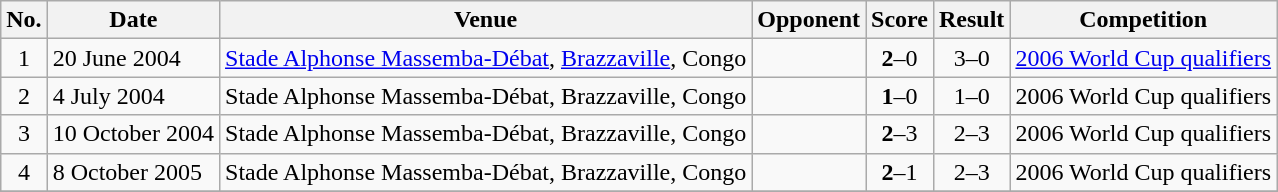<table class="wikitable sortable">
<tr>
<th scope="col">No.</th>
<th scope="col">Date</th>
<th scope="col">Venue</th>
<th scope="col">Opponent</th>
<th scope="col">Score</th>
<th scope="col">Result</th>
<th scope="col">Competition</th>
</tr>
<tr>
<td style="text-align:center">1</td>
<td>20 June 2004</td>
<td><a href='#'>Stade Alphonse Massemba-Débat</a>, <a href='#'>Brazzaville</a>, Congo</td>
<td></td>
<td style="text-align:center"><strong>2</strong>–0</td>
<td style="text-align:center">3–0</td>
<td><a href='#'>2006 World Cup qualifiers</a></td>
</tr>
<tr>
<td style="text-align:center">2</td>
<td>4 July 2004</td>
<td>Stade Alphonse Massemba-Débat, Brazzaville, Congo</td>
<td></td>
<td style="text-align:center"><strong>1</strong>–0</td>
<td style="text-align:center">1–0</td>
<td>2006 World Cup qualifiers</td>
</tr>
<tr>
<td style="text-align:center">3</td>
<td>10 October 2004</td>
<td>Stade Alphonse Massemba-Débat, Brazzaville, Congo</td>
<td></td>
<td style="text-align:center"><strong>2</strong>–3</td>
<td style="text-align:center">2–3</td>
<td>2006 World Cup qualifiers</td>
</tr>
<tr>
<td style="text-align:center">4</td>
<td>8 October 2005</td>
<td>Stade Alphonse Massemba-Débat, Brazzaville, Congo</td>
<td></td>
<td style="text-align:center"><strong>2</strong>–1</td>
<td style="text-align:center">2–3</td>
<td>2006 World Cup qualifiers</td>
</tr>
<tr>
</tr>
</table>
